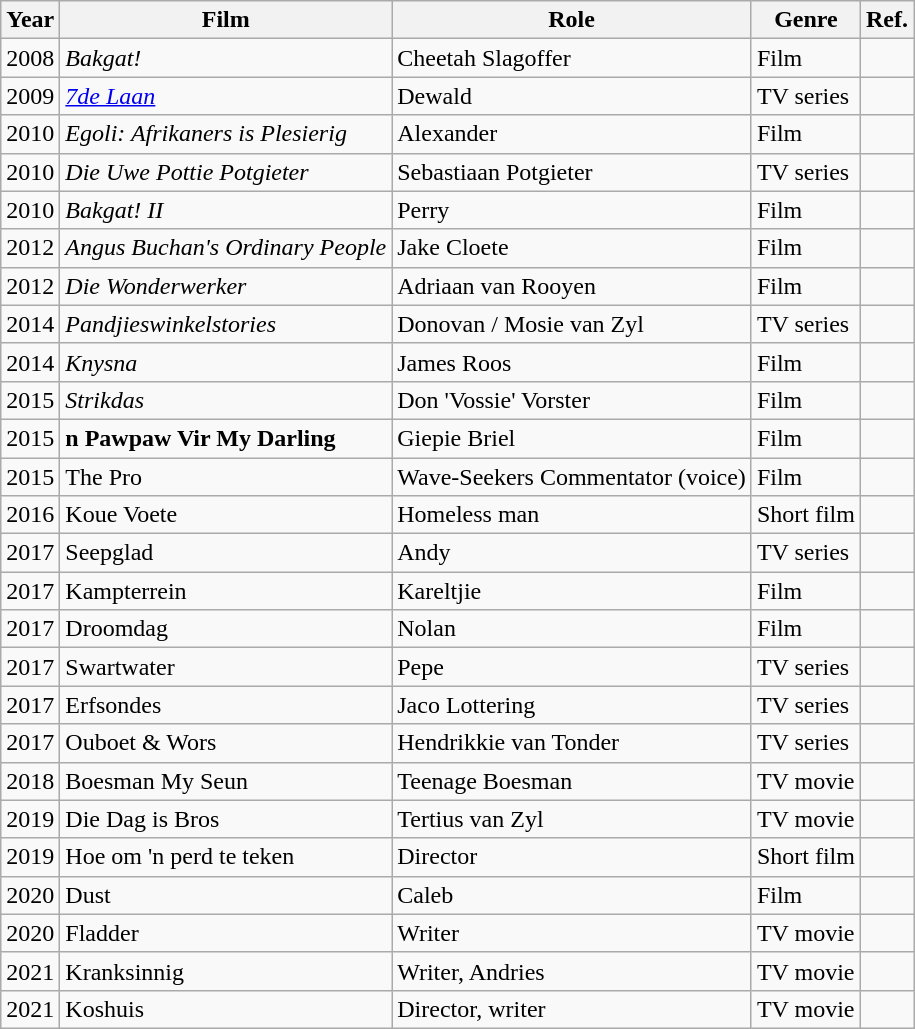<table class="wikitable">
<tr>
<th>Year</th>
<th>Film</th>
<th>Role</th>
<th>Genre</th>
<th>Ref.</th>
</tr>
<tr>
<td>2008</td>
<td><em>Bakgat!</em></td>
<td>Cheetah Slagoffer</td>
<td>Film</td>
<td></td>
</tr>
<tr>
<td>2009</td>
<td><em><a href='#'>7de Laan</a></em></td>
<td>Dewald</td>
<td>TV series</td>
<td></td>
</tr>
<tr>
<td>2010</td>
<td><em>Egoli: Afrikaners is Plesierig</em></td>
<td>Alexander</td>
<td>Film</td>
<td></td>
</tr>
<tr>
<td>2010</td>
<td><em>Die Uwe Pottie Potgieter</em></td>
<td>Sebastiaan Potgieter</td>
<td>TV series</td>
<td></td>
</tr>
<tr>
<td>2010</td>
<td><em>Bakgat! II</em></td>
<td>Perry</td>
<td>Film</td>
<td></td>
</tr>
<tr>
<td>2012</td>
<td><em>Angus Buchan's Ordinary People</em></td>
<td>Jake Cloete</td>
<td>Film</td>
<td></td>
</tr>
<tr>
<td>2012</td>
<td><em>Die Wonderwerker</em></td>
<td>Adriaan van Rooyen</td>
<td>Film</td>
<td></td>
</tr>
<tr>
<td>2014</td>
<td><em>Pandjieswinkelstories</em></td>
<td>Donovan / Mosie van Zyl</td>
<td>TV series</td>
<td></td>
</tr>
<tr>
<td>2014</td>
<td><em>Knysna</em></td>
<td>James Roos</td>
<td>Film</td>
<td></td>
</tr>
<tr>
<td>2015</td>
<td><em>Strikdas</em></td>
<td>Don 'Vossie' Vorster</td>
<td>Film</td>
<td></td>
</tr>
<tr>
<td>2015</td>
<td><strong>n Pawpaw Vir My Darling<em></td>
<td>Giepie Briel</td>
<td>Film</td>
<td></td>
</tr>
<tr>
<td>2015</td>
<td></em>The Pro<em></td>
<td>Wave-Seekers Commentator (voice)</td>
<td>Film</td>
<td></td>
</tr>
<tr>
<td>2016</td>
<td></em>Koue Voete<em></td>
<td>Homeless man</td>
<td>Short film</td>
<td></td>
</tr>
<tr>
<td>2017</td>
<td></em>Seepglad<em></td>
<td>Andy</td>
<td>TV series</td>
<td></td>
</tr>
<tr>
<td>2017</td>
<td></em>Kampterrein<em></td>
<td>Kareltjie</td>
<td>Film</td>
<td></td>
</tr>
<tr>
<td>2017</td>
<td></em>Droomdag<em></td>
<td>Nolan</td>
<td>Film</td>
<td></td>
</tr>
<tr>
<td>2017</td>
<td></em>Swartwater<em></td>
<td>Pepe</td>
<td>TV series</td>
<td></td>
</tr>
<tr>
<td>2017</td>
<td></em>Erfsondes<em></td>
<td>Jaco Lottering</td>
<td>TV series</td>
<td></td>
</tr>
<tr>
<td>2017</td>
<td></em>Ouboet & Wors<em></td>
<td>Hendrikkie van Tonder</td>
<td>TV series</td>
<td></td>
</tr>
<tr>
<td>2018</td>
<td></em>Boesman My Seun<em></td>
<td>Teenage Boesman</td>
<td>TV movie</td>
<td></td>
</tr>
<tr>
<td>2019</td>
<td></em>Die Dag is Bros<em></td>
<td>Tertius van Zyl</td>
<td>TV movie</td>
<td></td>
</tr>
<tr>
<td>2019</td>
<td></em>Hoe om 'n perd te teken<em></td>
<td>Director</td>
<td>Short film</td>
<td></td>
</tr>
<tr>
<td>2020</td>
<td></em>Dust<em></td>
<td>Caleb</td>
<td>Film</td>
<td></td>
</tr>
<tr>
<td>2020</td>
<td></em>Fladder<em></td>
<td>Writer</td>
<td>TV movie</td>
<td></td>
</tr>
<tr>
<td>2021</td>
<td></em>Kranksinnig<em></td>
<td>Writer, Andries</td>
<td>TV movie</td>
<td></td>
</tr>
<tr>
<td>2021</td>
<td></em>Koshuis<em></td>
<td>Director, writer</td>
<td>TV movie</td>
<td></td>
</tr>
</table>
